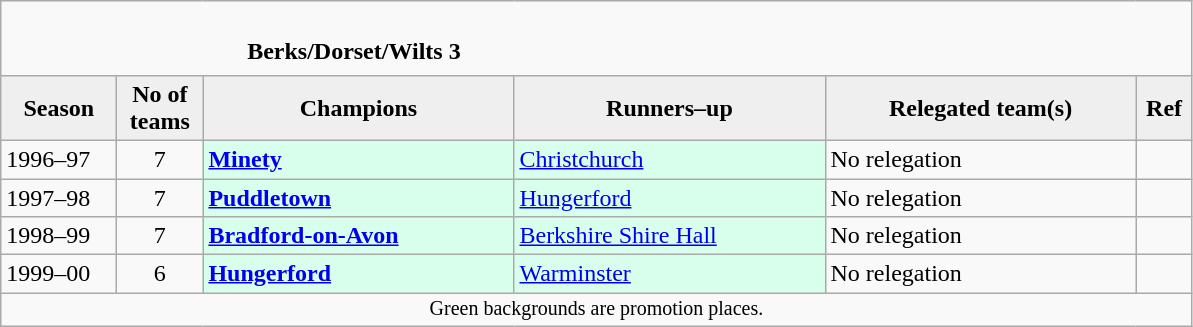<table class="wikitable" style="text-align: left;">
<tr>
<td colspan="11" cellpadding="0" cellspacing="0"><br><table border="0" style="width:100%;" cellpadding="0" cellspacing="0">
<tr>
<td style="width:20%; border:0;"></td>
<td style="border:0;"><strong>	Berks/Dorset/Wilts 3</strong></td>
<td style="width:20%; border:0;"></td>
</tr>
</table>
</td>
</tr>
<tr>
<th style="background:#efefef; width:70px;">Season</th>
<th style="background:#efefef; width:50px;">No of teams</th>
<th style="background:#efefef; width:200px;">Champions</th>
<th style="background:#efefef; width:200px;">Runners–up</th>
<th style="background:#efefef; width:200px;">Relegated team(s)</th>
<th style="background:#efefef; width:30px;">Ref</th>
</tr>
<tr align=left>
<td>1996–97</td>
<td style="text-align: center;">7</td>
<td style="background:#d8ffeb;"><strong><a href='#'>Minety</a></strong></td>
<td style="background:#d8ffeb;"><a href='#'>Christchurch</a></td>
<td>No relegation</td>
<td></td>
</tr>
<tr>
<td>1997–98</td>
<td style="text-align: center;">7</td>
<td style="background:#d8ffeb;"><strong><a href='#'>Puddletown</a></strong></td>
<td style="background:#d8ffeb;"><a href='#'>Hungerford</a></td>
<td>No relegation</td>
<td></td>
</tr>
<tr>
<td>1998–99</td>
<td style="text-align: center;">7</td>
<td style="background:#d8ffeb;"><strong><a href='#'>Bradford-on-Avon</a></strong></td>
<td style="background:#d8ffeb;"><a href='#'>Berkshire Shire Hall</a></td>
<td>No relegation</td>
<td></td>
</tr>
<tr>
<td>1999–00</td>
<td style="text-align: center;">6</td>
<td style="background:#d8ffeb;"><strong><a href='#'>Hungerford</a></strong></td>
<td style="background:#d8ffeb;"><a href='#'>Warminster</a></td>
<td>No relegation</td>
<td></td>
</tr>
<tr>
<td colspan="15"  style="border:0; font-size:smaller; text-align:center;">Green backgrounds are promotion places.</td>
</tr>
</table>
